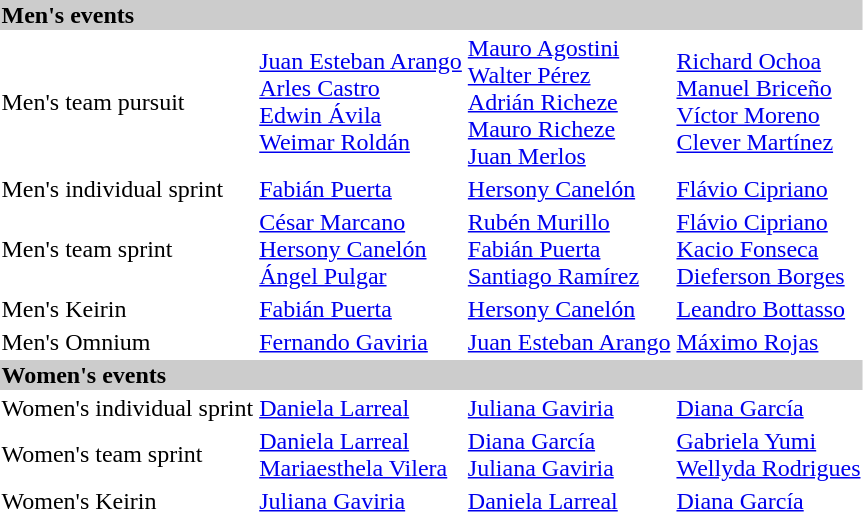<table>
<tr bgcolor="#cccccc">
<td colspan=4><strong>Men's events</strong></td>
</tr>
<tr>
<td>Men's team pursuit</td>
<td><a href='#'>Juan Esteban Arango</a><br><a href='#'>Arles Castro</a><br><a href='#'>Edwin Ávila</a><br><a href='#'>Weimar Roldán</a><br></td>
<td><a href='#'>Mauro Agostini</a><br><a href='#'>Walter Pérez</a><br><a href='#'>Adrián Richeze</a><br><a href='#'>Mauro Richeze</a><br><a href='#'>Juan Merlos</a><br></td>
<td><a href='#'>Richard Ochoa</a><br><a href='#'>Manuel Briceño</a><br><a href='#'>Víctor Moreno</a><br><a href='#'>Clever Martínez</a><br></td>
</tr>
<tr>
<td>Men's individual sprint</td>
<td><a href='#'>Fabián Puerta</a><br></td>
<td><a href='#'>Hersony Canelón</a><br></td>
<td><a href='#'>Flávio Cipriano</a><br></td>
</tr>
<tr>
<td>Men's team sprint</td>
<td><a href='#'>César Marcano</a><br><a href='#'>Hersony Canelón</a><br><a href='#'>Ángel Pulgar</a><br></td>
<td><a href='#'>Rubén Murillo</a><br><a href='#'>Fabián Puerta</a><br><a href='#'>Santiago Ramírez</a><br></td>
<td><a href='#'>Flávio Cipriano</a><br><a href='#'>Kacio Fonseca</a><br><a href='#'>Dieferson Borges</a><br></td>
</tr>
<tr>
<td>Men's Keirin</td>
<td><a href='#'>Fabián Puerta</a><br></td>
<td><a href='#'>Hersony Canelón</a><br></td>
<td><a href='#'>Leandro Bottasso</a><br></td>
</tr>
<tr>
<td>Men's Omnium</td>
<td><a href='#'>Fernando Gaviria</a><br></td>
<td><a href='#'>Juan Esteban Arango</a><br></td>
<td><a href='#'>Máximo Rojas</a><br></td>
</tr>
<tr bgcolor="#cccccc">
<td colspan=4><strong>Women's events</strong></td>
</tr>
<tr>
<td>Women's individual sprint</td>
<td><a href='#'>Daniela Larreal</a><br></td>
<td><a href='#'>Juliana Gaviria</a><br></td>
<td><a href='#'>Diana García</a><br></td>
</tr>
<tr>
<td>Women's team sprint</td>
<td><a href='#'>Daniela Larreal</a><br><a href='#'>Mariaesthela Vilera</a><br></td>
<td><a href='#'>Diana García</a><br><a href='#'>Juliana Gaviria</a><br></td>
<td><a href='#'>Gabriela Yumi</a><br><a href='#'>Wellyda Rodrigues</a><br></td>
</tr>
<tr>
<td>Women's Keirin</td>
<td><a href='#'>Juliana Gaviria</a><br></td>
<td><a href='#'>Daniela Larreal</a><br></td>
<td><a href='#'>Diana García</a><br></td>
</tr>
</table>
